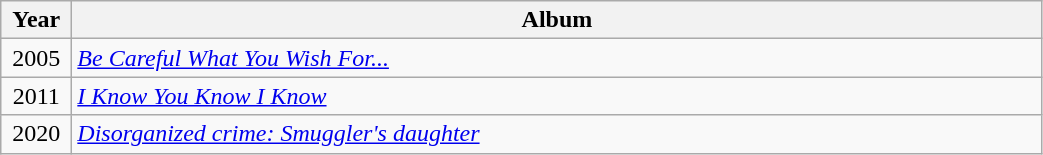<table class="wikitable" style="width: 55%">
<tr>
<th style"width: 40px">Year</th>
<th>Album</th>
</tr>
<tr>
<td style="width: 40px; text-align: center; vertical-align: top">2005</td>
<td style="text-align: left; vertical-align: top"><em><a href='#'>Be Careful What You Wish For...</a></em></td>
</tr>
<tr>
<td style="text-align: center; vertical-align: top">2011</td>
<td style="text-align: left; vertical-align: top"><em><a href='#'>I Know You Know I Know</a></em></td>
</tr>
<tr>
<td style="text-align: center; vertical-align: top">2020</td>
<td style="text-align: left; vertical-align: top"><em><a href='#'>Disorganized crime: Smuggler's daughter</a></em></td>
</tr>
</table>
